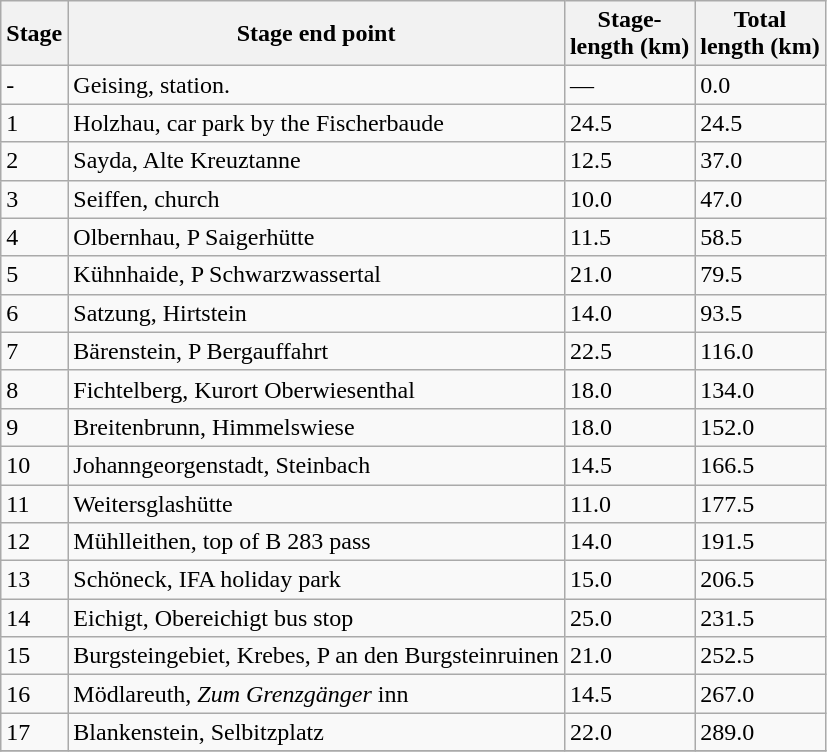<table class="wikitable">
<tr>
<th>Stage</th>
<th>Stage end point</th>
<th>Stage-<br>length (km)</th>
<th>Total <br>length (km)</th>
</tr>
<tr>
<td>-</td>
<td>Geising, station.</td>
<td>—</td>
<td>0.0</td>
</tr>
<tr>
<td>1</td>
<td>Holzhau, car park by the Fischerbaude</td>
<td>24.5</td>
<td>24.5</td>
</tr>
<tr>
<td>2</td>
<td>Sayda, Alte Kreuztanne</td>
<td>12.5</td>
<td>37.0</td>
</tr>
<tr>
<td>3</td>
<td>Seiffen, church</td>
<td>10.0</td>
<td>47.0</td>
</tr>
<tr>
<td>4</td>
<td>Olbernhau, P Saigerhütte</td>
<td>11.5</td>
<td>58.5</td>
</tr>
<tr>
<td>5</td>
<td>Kühnhaide, P Schwarzwassertal</td>
<td>21.0</td>
<td>79.5</td>
</tr>
<tr>
<td>6</td>
<td>Satzung, Hirtstein</td>
<td>14.0</td>
<td>93.5</td>
</tr>
<tr>
<td>7</td>
<td>Bärenstein, P Bergauffahrt</td>
<td>22.5</td>
<td>116.0</td>
</tr>
<tr>
<td>8</td>
<td>Fichtelberg, Kurort Oberwiesenthal</td>
<td>18.0</td>
<td>134.0</td>
</tr>
<tr>
<td>9</td>
<td>Breitenbrunn, Himmelswiese</td>
<td>18.0</td>
<td>152.0</td>
</tr>
<tr>
<td>10</td>
<td>Johanngeorgenstadt, Steinbach</td>
<td>14.5</td>
<td>166.5</td>
</tr>
<tr>
<td>11</td>
<td>Weitersglashütte</td>
<td>11.0</td>
<td>177.5</td>
</tr>
<tr>
<td>12</td>
<td>Mühlleithen, top of B 283 pass</td>
<td>14.0</td>
<td>191.5</td>
</tr>
<tr>
<td>13</td>
<td>Schöneck, IFA holiday park</td>
<td>15.0</td>
<td>206.5</td>
</tr>
<tr>
<td>14</td>
<td>Eichigt, Obereichigt bus stop</td>
<td>25.0</td>
<td>231.5</td>
</tr>
<tr>
<td>15</td>
<td>Burgsteingebiet, Krebes, P an den Burgsteinruinen</td>
<td>21.0</td>
<td>252.5</td>
</tr>
<tr>
<td>16</td>
<td>Mödlareuth, <em>Zum Grenzgänger</em> inn</td>
<td>14.5</td>
<td>267.0</td>
</tr>
<tr>
<td>17</td>
<td>Blankenstein, Selbitzplatz</td>
<td>22.0</td>
<td>289.0</td>
</tr>
<tr>
</tr>
</table>
